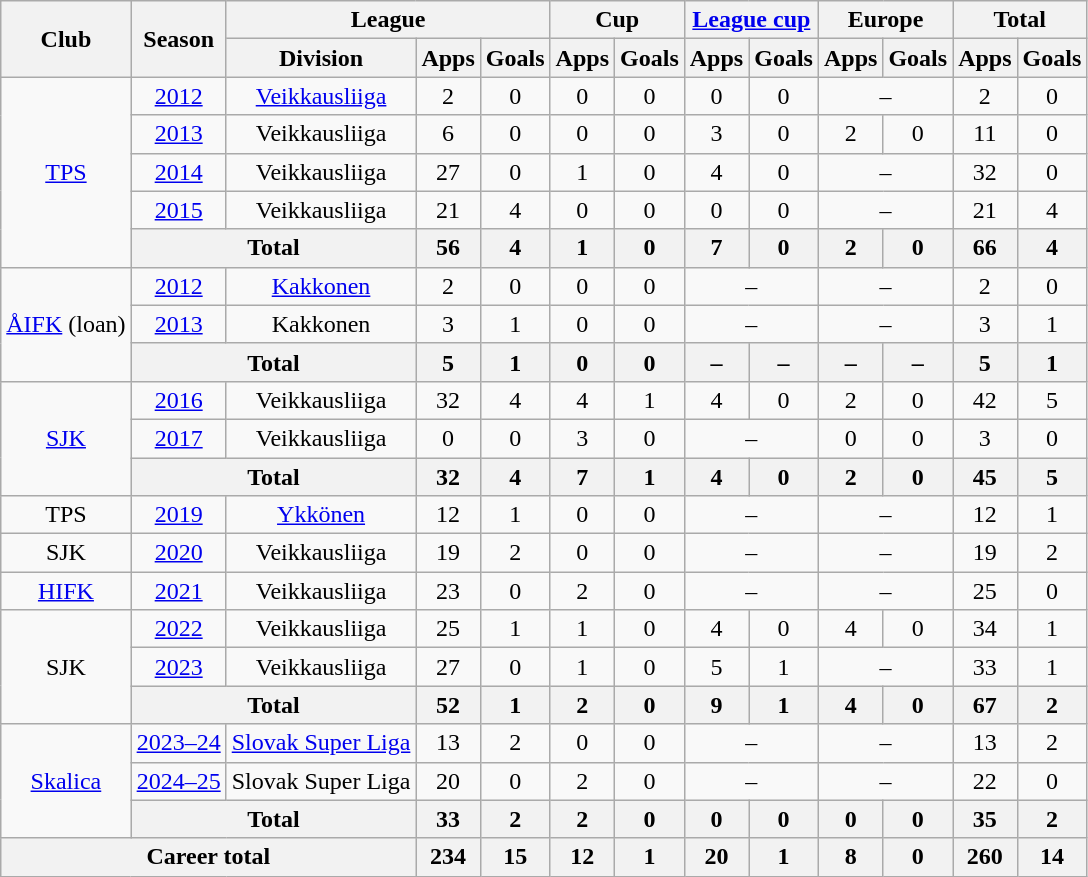<table class="wikitable" style="text-align: center;">
<tr>
<th rowspan="2">Club</th>
<th rowspan="2">Season</th>
<th colspan="3">League</th>
<th colspan="2">Cup</th>
<th colspan="2"><a href='#'>League cup</a></th>
<th colspan="2">Europe</th>
<th colspan="2">Total</th>
</tr>
<tr>
<th>Division</th>
<th>Apps</th>
<th>Goals</th>
<th>Apps</th>
<th>Goals</th>
<th>Apps</th>
<th>Goals</th>
<th>Apps</th>
<th>Goals</th>
<th>Apps</th>
<th>Goals</th>
</tr>
<tr>
<td rowspan="5" valign="center"><a href='#'>TPS</a></td>
<td><a href='#'>2012</a></td>
<td><a href='#'>Veikkausliiga</a></td>
<td>2</td>
<td>0</td>
<td>0</td>
<td>0</td>
<td>0</td>
<td>0</td>
<td colspan="2">–</td>
<td>2</td>
<td>0</td>
</tr>
<tr>
<td><a href='#'>2013</a></td>
<td>Veikkausliiga</td>
<td>6</td>
<td>0</td>
<td>0</td>
<td>0</td>
<td>3</td>
<td>0</td>
<td>2</td>
<td>0</td>
<td>11</td>
<td>0</td>
</tr>
<tr>
<td><a href='#'>2014</a></td>
<td>Veikkausliiga</td>
<td>27</td>
<td>0</td>
<td>1</td>
<td>0</td>
<td>4</td>
<td>0</td>
<td colspan="2">–</td>
<td>32</td>
<td>0</td>
</tr>
<tr>
<td><a href='#'>2015</a></td>
<td>Veikkausliiga</td>
<td>21</td>
<td>4</td>
<td>0</td>
<td>0</td>
<td>0</td>
<td>0</td>
<td colspan="2">–</td>
<td>21</td>
<td>4</td>
</tr>
<tr>
<th colspan="2">Total</th>
<th>56</th>
<th>4</th>
<th>1</th>
<th>0</th>
<th>7</th>
<th>0</th>
<th>2</th>
<th>0</th>
<th>66</th>
<th>4</th>
</tr>
<tr>
<td rowspan="3" valign="center"><a href='#'>ÅIFK</a> (loan)</td>
<td><a href='#'>2012</a></td>
<td><a href='#'>Kakkonen</a></td>
<td>2</td>
<td>0</td>
<td>0</td>
<td>0</td>
<td colspan="2">–</td>
<td colspan="2">–</td>
<td>2</td>
<td>0</td>
</tr>
<tr>
<td><a href='#'>2013</a></td>
<td>Kakkonen</td>
<td>3</td>
<td>1</td>
<td>0</td>
<td>0</td>
<td colspan="2">–</td>
<td colspan="2">–</td>
<td>3</td>
<td>1</td>
</tr>
<tr>
<th colspan="2">Total</th>
<th>5</th>
<th>1</th>
<th>0</th>
<th>0</th>
<th>–</th>
<th>–</th>
<th>–</th>
<th>–</th>
<th>5</th>
<th>1</th>
</tr>
<tr>
<td rowspan=3><a href='#'>SJK</a></td>
<td><a href='#'>2016</a></td>
<td>Veikkausliiga</td>
<td>32</td>
<td>4</td>
<td>4</td>
<td>1</td>
<td>4</td>
<td>0</td>
<td>2</td>
<td>0</td>
<td>42</td>
<td>5</td>
</tr>
<tr>
<td><a href='#'>2017</a></td>
<td>Veikkausliiga</td>
<td>0</td>
<td>0</td>
<td>3</td>
<td>0</td>
<td colspan="2">–</td>
<td>0</td>
<td>0</td>
<td>3</td>
<td>0</td>
</tr>
<tr>
<th colspan="2">Total</th>
<th>32</th>
<th>4</th>
<th>7</th>
<th>1</th>
<th>4</th>
<th>0</th>
<th>2</th>
<th>0</th>
<th>45</th>
<th>5</th>
</tr>
<tr>
<td>TPS</td>
<td><a href='#'>2019</a></td>
<td><a href='#'>Ykkönen</a></td>
<td>12</td>
<td>1</td>
<td>0</td>
<td>0</td>
<td colspan="2">–</td>
<td colspan="2">–</td>
<td>12</td>
<td>1</td>
</tr>
<tr>
<td>SJK</td>
<td><a href='#'>2020</a></td>
<td>Veikkausliiga</td>
<td>19</td>
<td>2</td>
<td>0</td>
<td>0</td>
<td colspan="2">–</td>
<td colspan="2">–</td>
<td>19</td>
<td>2</td>
</tr>
<tr>
<td><a href='#'>HIFK</a></td>
<td><a href='#'>2021</a></td>
<td>Veikkausliiga</td>
<td>23</td>
<td>0</td>
<td>2</td>
<td>0</td>
<td colspan="2">–</td>
<td colspan="2">–</td>
<td>25</td>
<td>0</td>
</tr>
<tr>
<td rowspan=3>SJK</td>
<td><a href='#'>2022</a></td>
<td>Veikkausliiga</td>
<td>25</td>
<td>1</td>
<td>1</td>
<td>0</td>
<td>4</td>
<td>0</td>
<td>4</td>
<td>0</td>
<td>34</td>
<td>1</td>
</tr>
<tr>
<td><a href='#'>2023</a></td>
<td>Veikkausliiga</td>
<td>27</td>
<td>0</td>
<td>1</td>
<td>0</td>
<td>5</td>
<td>1</td>
<td colspan="2">–</td>
<td>33</td>
<td>1</td>
</tr>
<tr>
<th colspan="2">Total</th>
<th>52</th>
<th>1</th>
<th>2</th>
<th>0</th>
<th>9</th>
<th>1</th>
<th>4</th>
<th>0</th>
<th>67</th>
<th>2</th>
</tr>
<tr>
<td rowspan=3><a href='#'>Skalica</a></td>
<td><a href='#'>2023–24</a></td>
<td rowspan=1><a href='#'>Slovak Super Liga</a></td>
<td>13</td>
<td>2</td>
<td>0</td>
<td>0</td>
<td colspan="2">–</td>
<td colspan="2">–</td>
<td>13</td>
<td>2</td>
</tr>
<tr>
<td><a href='#'>2024–25</a></td>
<td>Slovak Super Liga</td>
<td>20</td>
<td>0</td>
<td>2</td>
<td>0</td>
<td colspan="2">–</td>
<td colspan="2">–</td>
<td>22</td>
<td>0</td>
</tr>
<tr>
<th colspan="2">Total</th>
<th>33</th>
<th>2</th>
<th>2</th>
<th>0</th>
<th>0</th>
<th>0</th>
<th>0</th>
<th>0</th>
<th>35</th>
<th>2</th>
</tr>
<tr>
<th colspan="3">Career total</th>
<th>234</th>
<th>15</th>
<th>12</th>
<th>1</th>
<th>20</th>
<th>1</th>
<th>8</th>
<th>0</th>
<th>260</th>
<th>14</th>
</tr>
</table>
